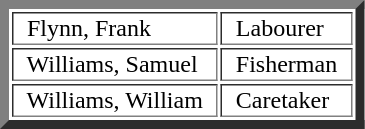<table border="6">
<tr>
<td>  Flynn, Frank  </td>
<td>  Labourer  </td>
</tr>
<tr>
<td>  Williams, Samuel  </td>
<td>  Fisherman  </td>
</tr>
<tr>
<td>  Williams, William  </td>
<td>  Caretaker  </td>
</tr>
</table>
